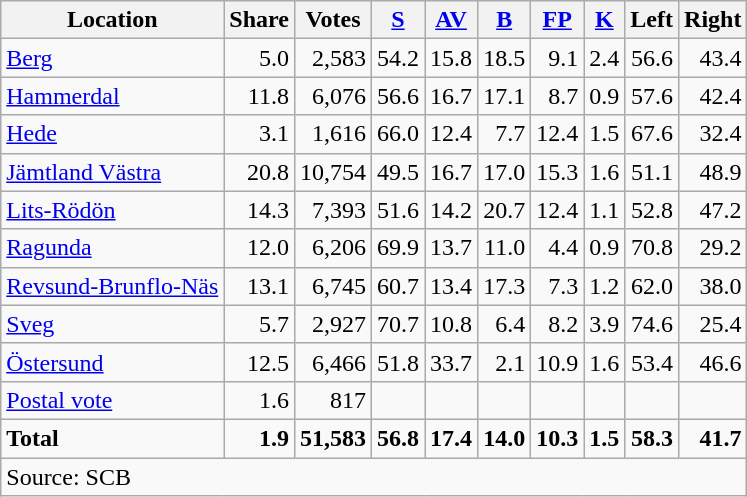<table class="wikitable sortable" style=text-align:right>
<tr>
<th>Location</th>
<th>Share</th>
<th>Votes</th>
<th><a href='#'>S</a></th>
<th><a href='#'>AV</a></th>
<th><a href='#'>B</a></th>
<th><a href='#'>FP</a></th>
<th><a href='#'>K</a></th>
<th>Left</th>
<th>Right</th>
</tr>
<tr>
<td align=left><a href='#'>Berg</a></td>
<td>5.0</td>
<td>2,583</td>
<td>54.2</td>
<td>15.8</td>
<td>18.5</td>
<td>9.1</td>
<td>2.4</td>
<td>56.6</td>
<td>43.4</td>
</tr>
<tr>
<td align=left><a href='#'>Hammerdal</a></td>
<td>11.8</td>
<td>6,076</td>
<td>56.6</td>
<td>16.7</td>
<td>17.1</td>
<td>8.7</td>
<td>0.9</td>
<td>57.6</td>
<td>42.4</td>
</tr>
<tr>
<td align=left><a href='#'>Hede</a></td>
<td>3.1</td>
<td>1,616</td>
<td>66.0</td>
<td>12.4</td>
<td>7.7</td>
<td>12.4</td>
<td>1.5</td>
<td>67.6</td>
<td>32.4</td>
</tr>
<tr>
<td align=left><a href='#'>Jämtland Västra</a></td>
<td>20.8</td>
<td>10,754</td>
<td>49.5</td>
<td>16.7</td>
<td>17.0</td>
<td>15.3</td>
<td>1.6</td>
<td>51.1</td>
<td>48.9</td>
</tr>
<tr>
<td align=left><a href='#'>Lits-Rödön</a></td>
<td>14.3</td>
<td>7,393</td>
<td>51.6</td>
<td>14.2</td>
<td>20.7</td>
<td>12.4</td>
<td>1.1</td>
<td>52.8</td>
<td>47.2</td>
</tr>
<tr>
<td align=left><a href='#'>Ragunda</a></td>
<td>12.0</td>
<td>6,206</td>
<td>69.9</td>
<td>13.7</td>
<td>11.0</td>
<td>4.4</td>
<td>0.9</td>
<td>70.8</td>
<td>29.2</td>
</tr>
<tr>
<td align=left><a href='#'>Revsund-Brunflo-Näs</a></td>
<td>13.1</td>
<td>6,745</td>
<td>60.7</td>
<td>13.4</td>
<td>17.3</td>
<td>7.3</td>
<td>1.2</td>
<td>62.0</td>
<td>38.0</td>
</tr>
<tr>
<td align=left><a href='#'>Sveg</a></td>
<td>5.7</td>
<td>2,927</td>
<td>70.7</td>
<td>10.8</td>
<td>6.4</td>
<td>8.2</td>
<td>3.9</td>
<td>74.6</td>
<td>25.4</td>
</tr>
<tr>
<td align=left><a href='#'>Östersund</a></td>
<td>12.5</td>
<td>6,466</td>
<td>51.8</td>
<td>33.7</td>
<td>2.1</td>
<td>10.9</td>
<td>1.6</td>
<td>53.4</td>
<td>46.6</td>
</tr>
<tr>
<td align=left><a href='#'>Postal vote</a></td>
<td>1.6</td>
<td>817</td>
<td></td>
<td></td>
<td></td>
<td></td>
<td></td>
<td></td>
<td></td>
</tr>
<tr>
<td align=left><strong>Total</strong></td>
<td><strong>1.9</strong></td>
<td><strong>51,583</strong></td>
<td><strong>56.8</strong></td>
<td><strong>17.4</strong></td>
<td><strong>14.0</strong></td>
<td><strong>10.3</strong></td>
<td><strong>1.5</strong></td>
<td><strong>58.3</strong></td>
<td><strong>41.7</strong></td>
</tr>
<tr>
<td align=left colspan=10>Source: SCB </td>
</tr>
</table>
